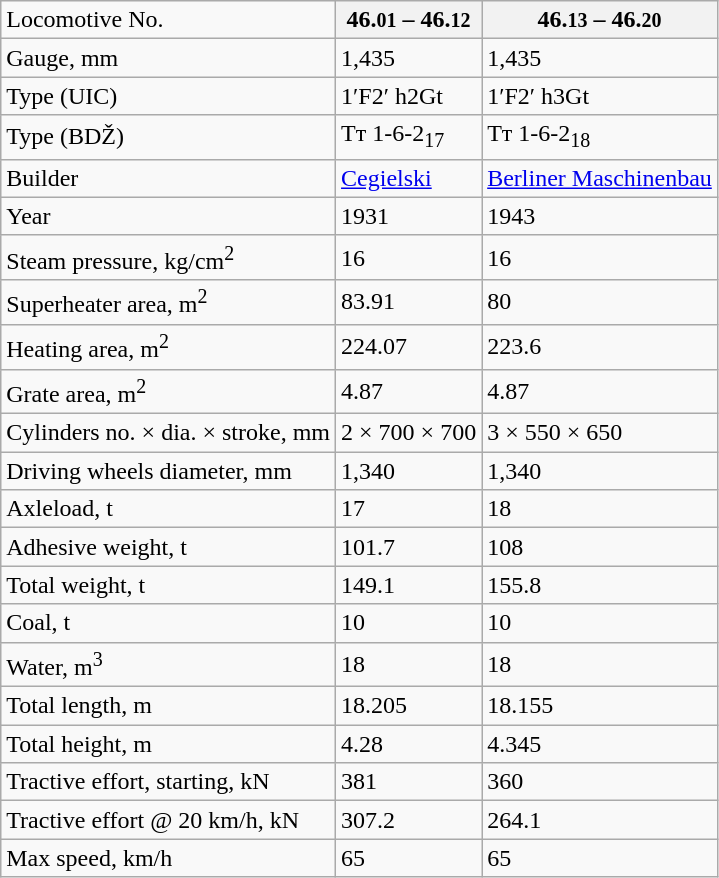<table class="wikitable">
<tr>
<td>Locomotive No.</td>
<th>46.<small>01</small> – 46.<small>12</small></th>
<th>46.<small>13</small> – 46.<small>20</small></th>
</tr>
<tr>
<td>Gauge, mm</td>
<td>1,435</td>
<td>1,435</td>
</tr>
<tr>
<td>Type (UIC)</td>
<td>1′F2′ h2Gt</td>
<td>1′F2′ h3Gt</td>
</tr>
<tr>
<td>Type (BDŽ)</td>
<td>Тт 1-6-2<sub>17</sub></td>
<td>Тт 1-6-2<sub>18</sub></td>
</tr>
<tr>
<td>Builder</td>
<td><a href='#'>Cegielski</a></td>
<td><a href='#'>Berliner Maschinenbau</a></td>
</tr>
<tr>
<td>Year</td>
<td>1931</td>
<td>1943</td>
</tr>
<tr>
<td>Steam pressure, kg/cm<sup>2</sup></td>
<td>16</td>
<td>16</td>
</tr>
<tr>
<td>Superheater area, m<sup>2</sup></td>
<td>83.91</td>
<td>80</td>
</tr>
<tr>
<td>Heating area, m<sup>2</sup></td>
<td>224.07</td>
<td>223.6</td>
</tr>
<tr>
<td>Grate area, m<sup>2</sup></td>
<td>4.87</td>
<td>4.87</td>
</tr>
<tr>
<td>Cylinders no. × dia. × stroke, mm</td>
<td>2 × 700 × 700</td>
<td>3 × 550 × 650</td>
</tr>
<tr>
<td>Driving wheels diameter, mm</td>
<td>1,340</td>
<td>1,340</td>
</tr>
<tr>
<td>Axleload, t</td>
<td>17</td>
<td>18</td>
</tr>
<tr>
<td>Adhesive weight, t</td>
<td>101.7</td>
<td>108</td>
</tr>
<tr>
<td>Total weight, t</td>
<td>149.1</td>
<td>155.8</td>
</tr>
<tr>
<td>Coal, t</td>
<td>10</td>
<td>10</td>
</tr>
<tr>
<td>Water, m<sup>3</sup></td>
<td>18</td>
<td>18</td>
</tr>
<tr>
<td>Total length, m</td>
<td>18.205</td>
<td>18.155</td>
</tr>
<tr>
<td>Total height, m</td>
<td>4.28</td>
<td>4.345</td>
</tr>
<tr>
<td>Tractive effort, starting, kN</td>
<td>381</td>
<td>360</td>
</tr>
<tr>
<td>Tractive effort @ 20 km/h, kN</td>
<td>307.2</td>
<td>264.1</td>
</tr>
<tr>
<td>Max speed, km/h</td>
<td>65</td>
<td>65</td>
</tr>
</table>
